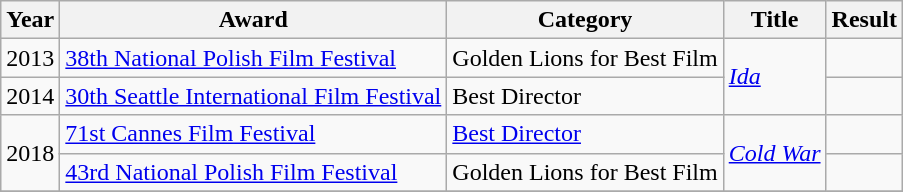<table class=wikitable>
<tr>
<th scope="col">Year</th>
<th scope="col">Award</th>
<th scope="col">Category</th>
<th scope="col">Title</th>
<th scope="col">Result</th>
</tr>
<tr>
<td>2013</td>
<td><a href='#'>38th National Polish Film Festival</a></td>
<td>Golden Lions for Best Film</td>
<td rowspan="2"><em><a href='#'>Ida</a></em></td>
<td></td>
</tr>
<tr>
<td>2014</td>
<td><a href='#'>30th Seattle International Film Festival</a></td>
<td>Best Director</td>
<td></td>
</tr>
<tr>
<td rowspan=2>2018</td>
<td><a href='#'>71st Cannes Film Festival</a></td>
<td><a href='#'>Best Director</a></td>
<td rowspan="2"><em><a href='#'>Cold War</a></em></td>
<td></td>
</tr>
<tr>
<td><a href='#'>43rd National Polish Film Festival</a></td>
<td>Golden Lions for Best Film</td>
<td></td>
</tr>
<tr>
</tr>
</table>
